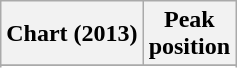<table class="wikitable sortable">
<tr>
<th>Chart (2013)</th>
<th>Peak<br>position</th>
</tr>
<tr>
</tr>
<tr>
</tr>
<tr>
</tr>
<tr>
</tr>
<tr>
</tr>
</table>
